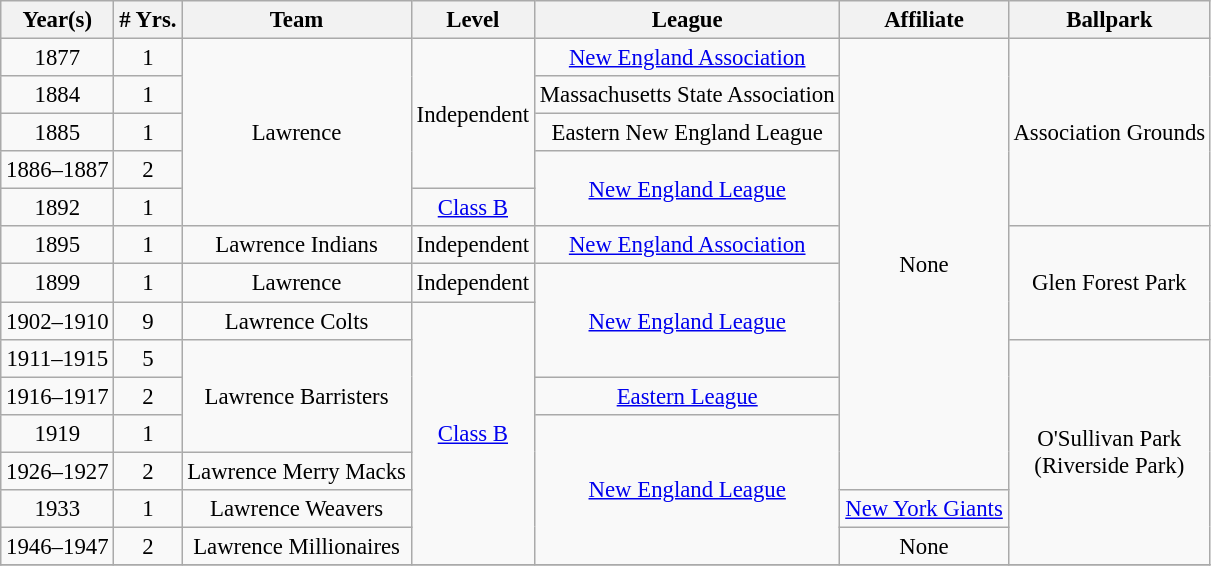<table class="wikitable" style="text-align:center; font-size: 95%;">
<tr>
<th>Year(s)</th>
<th># Yrs.</th>
<th>Team</th>
<th>Level</th>
<th>League</th>
<th>Affiliate</th>
<th>Ballpark</th>
</tr>
<tr>
<td>1877</td>
<td>1</td>
<td rowspan=5>Lawrence</td>
<td rowspan=4>Independent</td>
<td><a href='#'>New England Association</a></td>
<td rowspan=12>None</td>
<td rowspan=5>Association Grounds</td>
</tr>
<tr>
<td>1884</td>
<td>1</td>
<td>Massachusetts State Association</td>
</tr>
<tr>
<td>1885</td>
<td>1</td>
<td>Eastern New England League</td>
</tr>
<tr>
<td>1886–1887</td>
<td>2</td>
<td rowspan=2><a href='#'>New England League</a></td>
</tr>
<tr>
<td>1892</td>
<td>1</td>
<td><a href='#'>Class B</a></td>
</tr>
<tr>
<td>1895</td>
<td>1</td>
<td>Lawrence Indians</td>
<td>Independent</td>
<td><a href='#'>New England Association</a></td>
<td rowspan=3>Glen Forest Park</td>
</tr>
<tr>
<td>1899</td>
<td>1</td>
<td>Lawrence</td>
<td>Independent</td>
<td rowspan=3><a href='#'>New England League</a></td>
</tr>
<tr>
<td>1902–1910</td>
<td>9</td>
<td>Lawrence Colts</td>
<td rowspan=7><a href='#'>Class B</a></td>
</tr>
<tr>
<td>1911–1915</td>
<td>5</td>
<td rowspan=3>Lawrence Barristers</td>
<td rowspan=6>O'Sullivan Park <br>(Riverside Park)</td>
</tr>
<tr>
<td>1916–1917</td>
<td>2</td>
<td><a href='#'>Eastern League</a></td>
</tr>
<tr>
<td>1919</td>
<td>1</td>
<td rowspan=4><a href='#'>New England League</a></td>
</tr>
<tr>
<td>1926–1927</td>
<td>2</td>
<td>Lawrence Merry Macks</td>
</tr>
<tr>
<td>1933</td>
<td>1</td>
<td>Lawrence Weavers</td>
<td><a href='#'>New York Giants</a></td>
</tr>
<tr>
<td>1946–1947</td>
<td>2</td>
<td>Lawrence Millionaires</td>
<td>None</td>
</tr>
<tr>
</tr>
</table>
